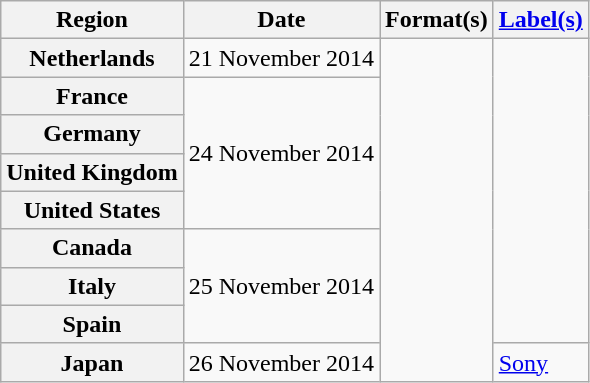<table class="wikitable plainrowheaders">
<tr>
<th scope="col">Region</th>
<th scope="col">Date</th>
<th scope="col">Format(s)</th>
<th scope="col"><a href='#'>Label(s)</a></th>
</tr>
<tr>
<th scope="row">Netherlands</th>
<td>21 November 2014</td>
<td rowspan="9"></td>
<td rowspan="8"></td>
</tr>
<tr>
<th scope="row">France</th>
<td rowspan="4">24 November 2014</td>
</tr>
<tr>
<th scope="row">Germany</th>
</tr>
<tr>
<th scope="row">United Kingdom</th>
</tr>
<tr>
<th scope="row">United States</th>
</tr>
<tr>
<th scope="row">Canada</th>
<td rowspan="3">25 November 2014</td>
</tr>
<tr>
<th scope="row">Italy</th>
</tr>
<tr>
<th scope="row">Spain</th>
</tr>
<tr>
<th scope="row">Japan</th>
<td>26 November 2014</td>
<td><a href='#'>Sony</a></td>
</tr>
</table>
